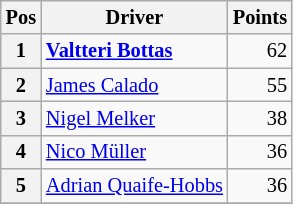<table class="wikitable" style="font-size: 85%;">
<tr>
<th>Pos</th>
<th>Driver</th>
<th>Points</th>
</tr>
<tr>
<th>1</th>
<td> <strong><a href='#'>Valtteri Bottas</a></strong></td>
<td align=right>62</td>
</tr>
<tr>
<th>2</th>
<td> <a href='#'>James Calado</a></td>
<td align=right>55</td>
</tr>
<tr>
<th>3</th>
<td> <a href='#'>Nigel Melker</a></td>
<td align=right>38</td>
</tr>
<tr>
<th>4</th>
<td> <a href='#'>Nico Müller</a></td>
<td align=right>36</td>
</tr>
<tr>
<th>5</th>
<td> <a href='#'>Adrian Quaife-Hobbs</a></td>
<td align=right>36</td>
</tr>
<tr>
</tr>
</table>
